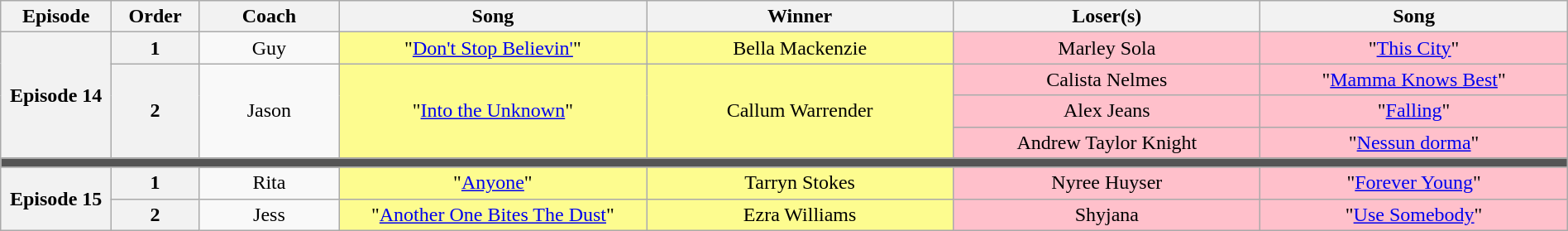<table class="wikitable" style="text-align: center; width:100%">
<tr>
<th style="width:05%">Episode</th>
<th style="width:05%">Order</th>
<th style="width:08%">Coach</th>
<th style="width:17.5%">Song</th>
<th style="width:17.5%">Winner</th>
<th style="width:17.5%">Loser(s)</th>
<th style="width:17.5%">Song</th>
</tr>
<tr>
<th scope="row" rowspan="4">Episode 14<br></th>
<th>1</th>
<td>Guy</td>
<td bgcolor="#fdfc8f">"<a href='#'>Don't Stop Believin'</a>"</td>
<td bgcolor="#fdfc8f">Bella Mackenzie</td>
<td bgcolor="pink">Marley Sola</td>
<td bgcolor="pink">"<a href='#'>This City</a>"</td>
</tr>
<tr>
<th rowspan="3">2</th>
<td rowspan="3">Jason</td>
<td rowspan="3" bgcolor="#fdfc8f">"<a href='#'>Into the Unknown</a>"</td>
<td rowspan="3" bgcolor="#fdfc8f">Callum Warrender</td>
<td bgcolor="pink">Calista Nelmes</td>
<td bgcolor="pink">"<a href='#'>Mamma Knows Best</a>"</td>
</tr>
<tr>
<td bgcolor="pink">Alex Jeans</td>
<td bgcolor="pink">"<a href='#'>Falling</a>"</td>
</tr>
<tr>
<td bgcolor="pink">Andrew Taylor Knight</td>
<td bgcolor="pink">"<a href='#'>Nessun dorma</a>"</td>
</tr>
<tr>
<td colspan="7" style="background:#555"></td>
</tr>
<tr>
<th scope="row" rowspan="2" nowrap>Episode 15<br></th>
<th>1</th>
<td>Rita</td>
<td bgcolor="#fdfc8f">"<a href='#'>Anyone</a>"</td>
<td bgcolor="#fdfc8f">Tarryn Stokes</td>
<td bgcolor="pink">Nyree Huyser</td>
<td bgcolor="pink">"<a href='#'>Forever Young</a>"</td>
</tr>
<tr>
<th>2</th>
<td>Jess</td>
<td bgcolor="#fdfc8f">"<a href='#'>Another One Bites The Dust</a>"</td>
<td bgcolor="#fdfc8f">Ezra Williams</td>
<td bgcolor="pink">Shyjana</td>
<td bgcolor="pink">"<a href='#'>Use Somebody</a>"</td>
</tr>
</table>
